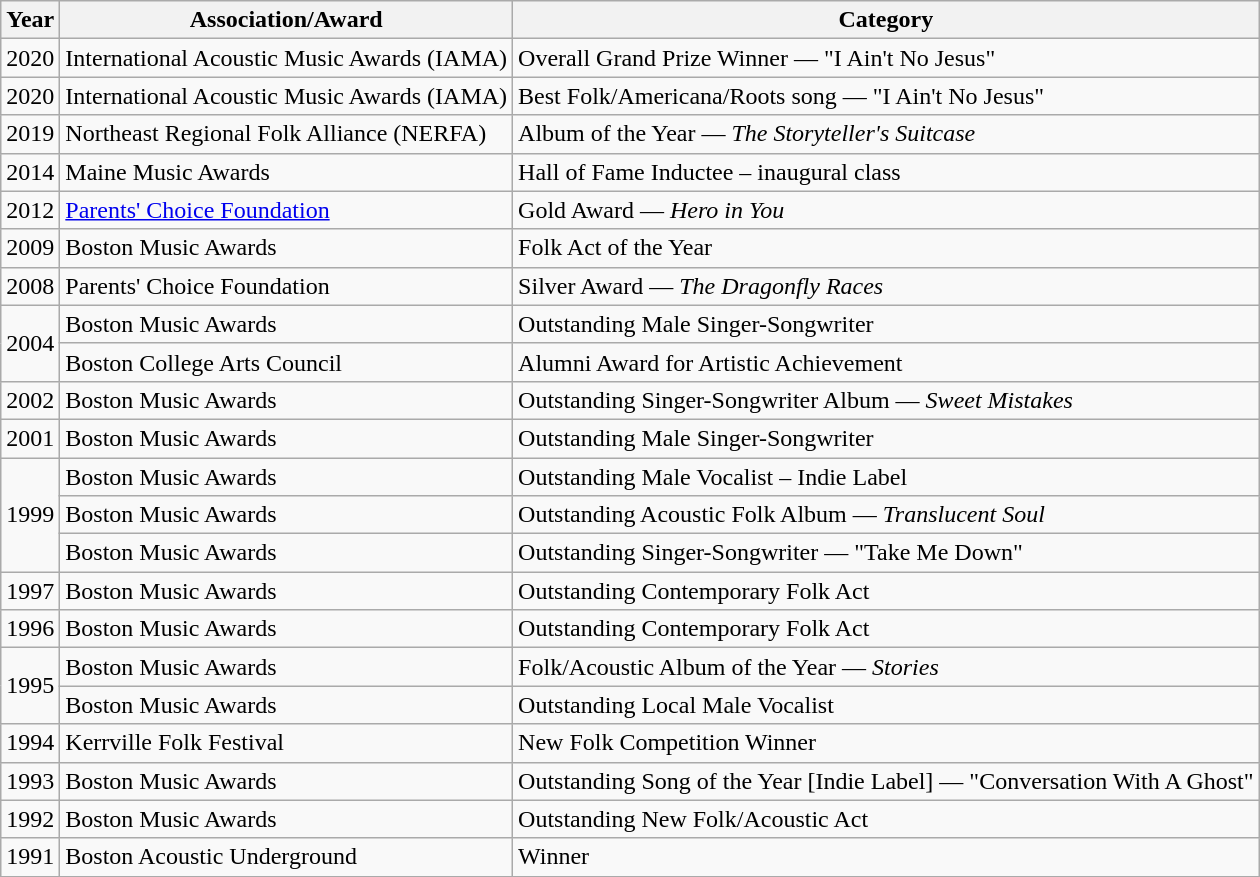<table class="wikitable">
<tr>
<th>Year</th>
<th>Association/Award</th>
<th>Category</th>
</tr>
<tr>
<td>2020</td>
<td>International Acoustic Music Awards (IAMA)</td>
<td>Overall Grand Prize Winner — "I Ain't No Jesus"</td>
</tr>
<tr>
<td>2020</td>
<td>International Acoustic Music Awards (IAMA)</td>
<td>Best Folk/Americana/Roots song — "I Ain't No Jesus"</td>
</tr>
<tr>
<td>2019</td>
<td>Northeast Regional Folk Alliance (NERFA)</td>
<td>Album of the Year — <em>The Storyteller's Suitcase</em></td>
</tr>
<tr>
<td>2014</td>
<td>Maine Music Awards</td>
<td>Hall of Fame Inductee – inaugural class</td>
</tr>
<tr>
<td>2012</td>
<td><a href='#'>Parents' Choice Foundation</a></td>
<td>Gold Award  — <em>Hero in You</em></td>
</tr>
<tr>
<td>2009</td>
<td>Boston Music Awards</td>
<td>Folk Act of the Year</td>
</tr>
<tr>
<td>2008</td>
<td>Parents' Choice Foundation</td>
<td>Silver Award — <em>The Dragonfly Races</em></td>
</tr>
<tr>
<td rowspan="2">2004</td>
<td>Boston Music Awards</td>
<td>Outstanding Male Singer-Songwriter</td>
</tr>
<tr>
<td>Boston College Arts Council</td>
<td>Alumni Award for Artistic Achievement</td>
</tr>
<tr>
<td>2002</td>
<td>Boston Music Awards</td>
<td>Outstanding Singer-Songwriter Album — <em>Sweet Mistakes</em></td>
</tr>
<tr>
<td>2001</td>
<td>Boston Music Awards</td>
<td>Outstanding Male Singer-Songwriter</td>
</tr>
<tr>
<td rowspan="3">1999</td>
<td>Boston Music Awards</td>
<td>Outstanding Male Vocalist – Indie Label</td>
</tr>
<tr>
<td>Boston Music Awards</td>
<td>Outstanding Acoustic Folk Album — <em>Translucent Soul</em></td>
</tr>
<tr>
<td>Boston Music Awards</td>
<td>Outstanding Singer-Songwriter — "Take Me Down"</td>
</tr>
<tr>
<td>1997</td>
<td>Boston Music Awards</td>
<td>Outstanding Contemporary Folk Act</td>
</tr>
<tr>
<td>1996</td>
<td>Boston Music Awards</td>
<td>Outstanding Contemporary Folk Act</td>
</tr>
<tr>
<td rowspan="2">1995</td>
<td>Boston Music Awards</td>
<td>Folk/Acoustic Album of the Year  — <em>Stories</em></td>
</tr>
<tr>
<td>Boston Music Awards</td>
<td>Outstanding Local Male Vocalist</td>
</tr>
<tr>
<td>1994</td>
<td>Kerrville Folk Festival</td>
<td>New Folk Competition Winner</td>
</tr>
<tr>
<td>1993</td>
<td>Boston Music Awards</td>
<td>Outstanding Song of the Year [Indie Label] — "Conversation With A Ghost"</td>
</tr>
<tr>
<td>1992</td>
<td>Boston Music Awards</td>
<td>Outstanding New Folk/Acoustic Act</td>
</tr>
<tr>
<td>1991</td>
<td>Boston Acoustic Underground</td>
<td>Winner</td>
</tr>
</table>
